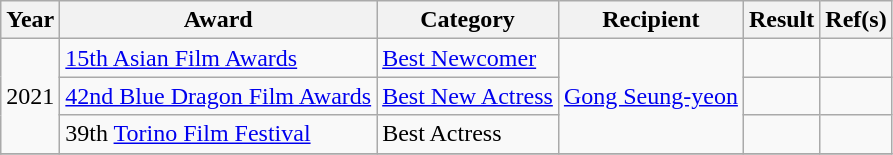<table class="wikitable sortable">
<tr>
<th>Year</th>
<th>Award</th>
<th>Category</th>
<th>Recipient</th>
<th>Result</th>
<th>Ref(s)</th>
</tr>
<tr>
<td rowspan="3">2021</td>
<td><a href='#'>15th Asian Film Awards</a></td>
<td><a href='#'> Best Newcomer</a></td>
<td rowspan="3"><a href='#'>Gong Seung-yeon</a><em></td>
<td></td>
<td style="text-align:center"></td>
</tr>
<tr>
<td><a href='#'>42nd Blue Dragon Film Awards</a></td>
<td><a href='#'>Best New Actress</a></td>
<td></td>
<td style="text-align:center"></td>
</tr>
<tr>
<td>39th <a href='#'>Torino Film Festival</a></td>
<td>Best Actress</td>
<td></td>
<td style="text-align:center"rowspan=1></td>
</tr>
<tr>
</tr>
</table>
